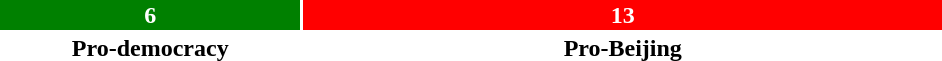<table style="width:50%; text-align:center;">
<tr style="color:white;">
<td style="background:green; width:32%;"><strong>6</strong></td>
<td style="background:red; width:68%;"><strong>13</strong></td>
</tr>
<tr>
<td><span><strong>Pro-democracy</strong></span></td>
<td><span><strong>Pro-Beijing</strong></span></td>
</tr>
</table>
